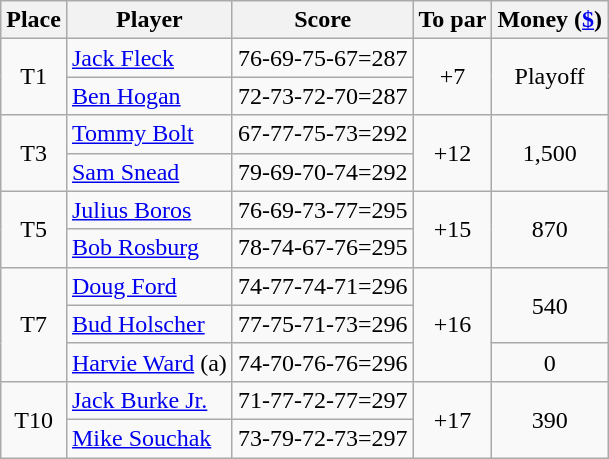<table class="wikitable">
<tr>
<th>Place</th>
<th>Player</th>
<th>Score</th>
<th>To par</th>
<th>Money (<a href='#'>$</a>)</th>
</tr>
<tr>
<td align=center rowspan=2>T1</td>
<td> <a href='#'>Jack Fleck</a></td>
<td>76-69-75-67=287</td>
<td rowspan=2 align=center>+7</td>
<td rowspan=2 align=center>Playoff</td>
</tr>
<tr>
<td> <a href='#'>Ben Hogan</a></td>
<td>72-73-72-70=287</td>
</tr>
<tr>
<td rowspan=2 align=center>T3</td>
<td> <a href='#'>Tommy Bolt</a></td>
<td>67-77-75-73=292</td>
<td rowspan=2 align=center>+12</td>
<td rowspan=2 align=center>1,500</td>
</tr>
<tr>
<td> <a href='#'>Sam Snead</a></td>
<td>79-69-70-74=292</td>
</tr>
<tr>
<td rowspan=2 align=center>T5</td>
<td> <a href='#'>Julius Boros</a></td>
<td>76-69-73-77=295</td>
<td rowspan=2 align=center>+15</td>
<td rowspan=2 align=center>870</td>
</tr>
<tr>
<td> <a href='#'>Bob Rosburg</a></td>
<td>78-74-67-76=295</td>
</tr>
<tr>
<td rowspan=3 align=center>T7</td>
<td> <a href='#'>Doug Ford</a></td>
<td>74-77-74-71=296</td>
<td rowspan=3 align=center>+16</td>
<td rowspan=2 align=center>540</td>
</tr>
<tr>
<td> <a href='#'>Bud Holscher</a></td>
<td>77-75-71-73=296</td>
</tr>
<tr>
<td> <a href='#'>Harvie Ward</a> (a)</td>
<td>74-70-76-76=296</td>
<td align=center>0</td>
</tr>
<tr>
<td rowspan=2 align=center>T10</td>
<td> <a href='#'>Jack Burke Jr.</a></td>
<td>71-77-72-77=297</td>
<td rowspan=2 align=center>+17</td>
<td rowspan=2 align=center>390</td>
</tr>
<tr>
<td> <a href='#'>Mike Souchak</a></td>
<td>73-79-72-73=297</td>
</tr>
</table>
